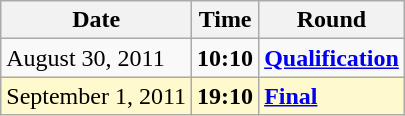<table class="wikitable">
<tr>
<th>Date</th>
<th>Time</th>
<th>Round</th>
</tr>
<tr>
<td>August 30, 2011</td>
<td><strong>10:10</strong></td>
<td><strong><a href='#'>Qualification</a></strong></td>
</tr>
<tr style=background:lemonchiffon>
<td>September 1, 2011</td>
<td><strong>19:10</strong></td>
<td><strong><a href='#'>Final</a></strong></td>
</tr>
</table>
